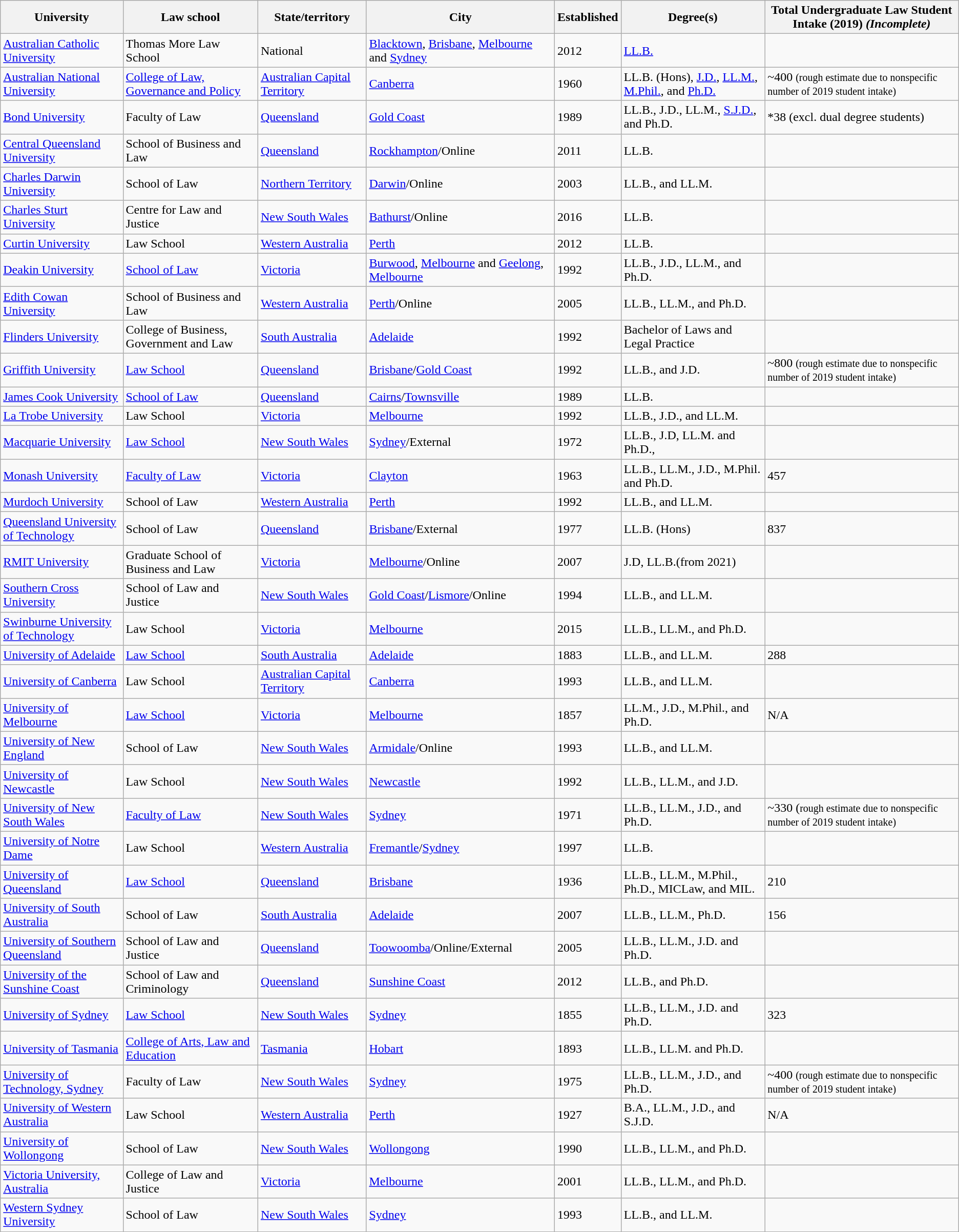<table class="wikitable sortable">
<tr>
<th>University</th>
<th>Law school</th>
<th>State/territory</th>
<th>City</th>
<th>Established</th>
<th>Degree(s)</th>
<th>Total Undergraduate Law Student Intake (2019) <em>(Incomplete)</em></th>
</tr>
<tr>
<td><a href='#'>Australian Catholic University</a></td>
<td>Thomas More Law School</td>
<td>National</td>
<td><a href='#'>Blacktown</a>, <a href='#'>Brisbane</a>, <a href='#'>Melbourne</a> and <a href='#'>Sydney</a></td>
<td>2012</td>
<td><a href='#'>LL.B.</a></td>
<td></td>
</tr>
<tr>
<td><a href='#'>Australian National University</a></td>
<td><a href='#'>College of Law, Governance and Policy</a></td>
<td><a href='#'>Australian Capital Territory</a></td>
<td><a href='#'>Canberra</a></td>
<td>1960</td>
<td>LL.B. (Hons), <a href='#'>J.D.</a>, <a href='#'>LL.M.</a>, <a href='#'>M.Phil.</a>, and <a href='#'>Ph.D.</a></td>
<td>~400 <small>(rough estimate due to nonspecific number of 2019 student intake)</small></td>
</tr>
<tr>
<td><a href='#'>Bond University</a></td>
<td>Faculty of Law</td>
<td><a href='#'>Queensland</a></td>
<td><a href='#'>Gold Coast</a></td>
<td>1989</td>
<td>LL.B., J.D., LL.M., <a href='#'>S.J.D.</a>, and Ph.D.</td>
<td>*38 (excl. dual degree students)</td>
</tr>
<tr>
<td><a href='#'>Central Queensland University</a></td>
<td>School of Business and Law</td>
<td><a href='#'>Queensland</a></td>
<td><a href='#'>Rockhampton</a>/Online</td>
<td>2011</td>
<td>LL.B.</td>
<td></td>
</tr>
<tr>
<td><a href='#'>Charles Darwin University</a></td>
<td>School of Law</td>
<td><a href='#'>Northern Territory</a></td>
<td><a href='#'>Darwin</a>/Online</td>
<td>2003</td>
<td>LL.B., and LL.M.</td>
<td></td>
</tr>
<tr>
<td><a href='#'>Charles Sturt University</a></td>
<td>Centre for Law and Justice</td>
<td><a href='#'>New South Wales</a></td>
<td><a href='#'>Bathurst</a>/Online</td>
<td>2016</td>
<td>LL.B.</td>
<td></td>
</tr>
<tr>
<td><a href='#'>Curtin University</a></td>
<td>Law School</td>
<td><a href='#'>Western Australia</a></td>
<td><a href='#'>Perth</a></td>
<td>2012</td>
<td>LL.B.</td>
<td></td>
</tr>
<tr>
<td><a href='#'>Deakin University</a></td>
<td><a href='#'>School of Law</a></td>
<td><a href='#'>Victoria</a></td>
<td><a href='#'>Burwood</a>, <a href='#'>Melbourne</a> and <a href='#'>Geelong</a>, <a href='#'>Melbourne</a></td>
<td>1992</td>
<td>LL.B., J.D., LL.M., and Ph.D.</td>
<td></td>
</tr>
<tr>
<td><a href='#'>Edith Cowan University</a></td>
<td>School of Business and Law</td>
<td><a href='#'>Western Australia</a></td>
<td><a href='#'>Perth</a>/Online</td>
<td>2005</td>
<td>LL.B., LL.M., and Ph.D.</td>
<td></td>
</tr>
<tr>
<td><a href='#'>Flinders University</a></td>
<td>College of Business, Government and Law</td>
<td><a href='#'>South Australia</a></td>
<td><a href='#'>Adelaide</a></td>
<td>1992</td>
<td>Bachelor of Laws and Legal Practice</td>
<td></td>
</tr>
<tr>
<td><a href='#'>Griffith University</a></td>
<td><a href='#'>Law School</a></td>
<td><a href='#'>Queensland</a></td>
<td><a href='#'>Brisbane</a>/<a href='#'>Gold Coast</a></td>
<td>1992</td>
<td>LL.B., and J.D.</td>
<td>~800 <small>(rough estimate due to nonspecific number of 2019 student intake)</small></td>
</tr>
<tr>
<td><a href='#'>James Cook University</a></td>
<td><a href='#'>School of Law</a></td>
<td><a href='#'>Queensland</a></td>
<td><a href='#'>Cairns</a>/<a href='#'>Townsville</a></td>
<td>1989</td>
<td>LL.B.</td>
<td></td>
</tr>
<tr>
<td><a href='#'>La Trobe University</a></td>
<td>Law School</td>
<td><a href='#'>Victoria</a></td>
<td><a href='#'>Melbourne</a></td>
<td>1992</td>
<td>LL.B., J.D., and LL.M.</td>
<td></td>
</tr>
<tr>
<td><a href='#'>Macquarie University</a></td>
<td><a href='#'>Law School</a></td>
<td><a href='#'>New South Wales</a></td>
<td><a href='#'>Sydney</a>/External</td>
<td>1972</td>
<td>LL.B., J.D, LL.M. and Ph.D.,</td>
<td></td>
</tr>
<tr>
<td><a href='#'>Monash University</a></td>
<td><a href='#'>Faculty of Law</a></td>
<td><a href='#'>Victoria</a></td>
<td><a href='#'>Clayton</a></td>
<td>1963</td>
<td>LL.B., LL.M.,  J.D., M.Phil. and Ph.D.</td>
<td>457</td>
</tr>
<tr>
<td><a href='#'>Murdoch University</a></td>
<td>School of Law</td>
<td><a href='#'>Western Australia</a></td>
<td><a href='#'>Perth</a></td>
<td>1992</td>
<td>LL.B., and LL.M.</td>
<td></td>
</tr>
<tr>
<td><a href='#'>Queensland University of Technology</a></td>
<td>School of Law</td>
<td><a href='#'>Queensland</a></td>
<td><a href='#'>Brisbane</a>/External</td>
<td>1977</td>
<td>LL.B. (Hons)</td>
<td>837</td>
</tr>
<tr>
<td><a href='#'>RMIT University</a></td>
<td>Graduate School of Business and Law</td>
<td><a href='#'>Victoria</a></td>
<td><a href='#'>Melbourne</a>/Online</td>
<td>2007</td>
<td>J.D, LL.B.(from 2021)</td>
<td></td>
</tr>
<tr>
<td><a href='#'>Southern Cross University</a></td>
<td>School of Law and Justice</td>
<td><a href='#'>New South Wales</a></td>
<td><a href='#'>Gold Coast</a>/<a href='#'>Lismore</a>/Online</td>
<td>1994</td>
<td>LL.B., and LL.M.</td>
<td></td>
</tr>
<tr>
<td><a href='#'>Swinburne University of Technology</a></td>
<td>Law School</td>
<td><a href='#'>Victoria</a></td>
<td><a href='#'>Melbourne</a></td>
<td>2015</td>
<td>LL.B., LL.M., and Ph.D.</td>
<td></td>
</tr>
<tr>
<td><a href='#'>University of Adelaide</a></td>
<td><a href='#'>Law School</a></td>
<td><a href='#'>South Australia</a></td>
<td><a href='#'>Adelaide</a></td>
<td>1883</td>
<td>LL.B., and LL.M.</td>
<td>288</td>
</tr>
<tr>
<td><a href='#'>University of Canberra</a></td>
<td>Law School</td>
<td><a href='#'>Australian Capital Territory</a></td>
<td><a href='#'>Canberra</a></td>
<td>1993</td>
<td>LL.B., and LL.M.</td>
<td></td>
</tr>
<tr>
<td><a href='#'>University of Melbourne</a></td>
<td><a href='#'>Law School</a></td>
<td><a href='#'>Victoria</a></td>
<td><a href='#'>Melbourne</a></td>
<td>1857</td>
<td>LL.M., J.D., M.Phil., and Ph.D.</td>
<td>N/A</td>
</tr>
<tr>
<td><a href='#'>University of New England</a></td>
<td>School of Law</td>
<td><a href='#'>New South Wales</a></td>
<td><a href='#'>Armidale</a>/Online</td>
<td>1993</td>
<td>LL.B., and LL.M.</td>
<td></td>
</tr>
<tr>
<td><a href='#'>University of Newcastle</a></td>
<td>Law School</td>
<td><a href='#'>New South Wales</a></td>
<td><a href='#'>Newcastle</a></td>
<td>1992</td>
<td>LL.B., LL.M., and J.D.</td>
<td></td>
</tr>
<tr>
<td><a href='#'>University of New South Wales</a></td>
<td><a href='#'>Faculty of Law</a></td>
<td><a href='#'>New South Wales</a></td>
<td><a href='#'>Sydney</a></td>
<td>1971</td>
<td>LL.B., LL.M., J.D., and Ph.D.</td>
<td>~330 (<small>rough estimate due to nonspecific number of 2019 student intake)</small></td>
</tr>
<tr>
<td><a href='#'>University of Notre Dame</a></td>
<td>Law School</td>
<td><a href='#'>Western Australia</a></td>
<td><a href='#'>Fremantle</a>/<a href='#'>Sydney</a></td>
<td>1997</td>
<td>LL.B.</td>
<td></td>
</tr>
<tr>
<td><a href='#'>University of Queensland</a></td>
<td><a href='#'>Law School</a></td>
<td><a href='#'>Queensland</a></td>
<td><a href='#'>Brisbane</a></td>
<td>1936</td>
<td>LL.B., LL.M., M.Phil., Ph.D., MICLaw, and MIL.</td>
<td>210</td>
</tr>
<tr>
<td><a href='#'>University of South Australia</a></td>
<td>School of Law</td>
<td><a href='#'>South Australia</a></td>
<td><a href='#'>Adelaide</a></td>
<td>2007</td>
<td>LL.B., LL.M., Ph.D.</td>
<td>156</td>
</tr>
<tr>
<td><a href='#'>University of Southern Queensland</a></td>
<td>School of Law and Justice</td>
<td><a href='#'>Queensland</a></td>
<td><a href='#'>Toowoomba</a>/Online/External</td>
<td>2005</td>
<td>LL.B., LL.M., J.D. and Ph.D.</td>
<td></td>
</tr>
<tr>
<td><a href='#'>University of the Sunshine Coast</a></td>
<td>School of Law and Criminology</td>
<td><a href='#'>Queensland</a></td>
<td><a href='#'>Sunshine Coast</a></td>
<td>2012</td>
<td>LL.B., and Ph.D.</td>
<td></td>
</tr>
<tr>
<td><a href='#'>University of Sydney</a></td>
<td><a href='#'>Law School</a></td>
<td><a href='#'>New South Wales</a></td>
<td><a href='#'>Sydney</a></td>
<td>1855</td>
<td>LL.B., LL.M., J.D. and Ph.D.</td>
<td>323</td>
</tr>
<tr>
<td><a href='#'>University of Tasmania</a></td>
<td><a href='#'>College of Arts, Law and Education</a></td>
<td><a href='#'>Tasmania</a></td>
<td><a href='#'>Hobart</a></td>
<td>1893</td>
<td>LL.B., LL.M. and Ph.D.</td>
<td></td>
</tr>
<tr>
<td><a href='#'>University of Technology, Sydney</a></td>
<td>Faculty of Law</td>
<td><a href='#'>New South Wales</a></td>
<td><a href='#'>Sydney</a></td>
<td>1975</td>
<td>LL.B., LL.M., J.D., and Ph.D.</td>
<td>~400 <small>(rough estimate due to nonspecific number of 2019 student intake)</small></td>
</tr>
<tr>
<td><a href='#'>University of Western Australia</a></td>
<td>Law School</td>
<td><a href='#'>Western Australia</a></td>
<td><a href='#'>Perth</a></td>
<td>1927</td>
<td>B.A., LL.M., J.D., and S.J.D.</td>
<td>N/A</td>
</tr>
<tr>
<td><a href='#'>University of Wollongong</a></td>
<td>School of Law</td>
<td><a href='#'>New South Wales</a></td>
<td><a href='#'>Wollongong</a></td>
<td>1990</td>
<td>LL.B., LL.M., and Ph.D.</td>
<td></td>
</tr>
<tr>
<td><a href='#'>Victoria University, Australia</a></td>
<td>College of Law and Justice</td>
<td><a href='#'>Victoria</a></td>
<td><a href='#'>Melbourne</a></td>
<td>2001</td>
<td>LL.B., LL.M., and Ph.D.</td>
<td></td>
</tr>
<tr>
<td><a href='#'>Western Sydney University</a></td>
<td>School of Law</td>
<td><a href='#'>New South Wales</a></td>
<td><a href='#'>Sydney</a></td>
<td>1993</td>
<td>LL.B., and LL.M.</td>
<td></td>
</tr>
</table>
